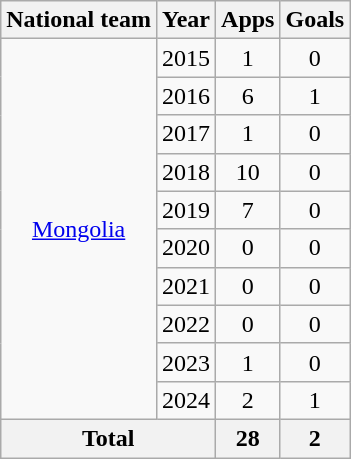<table class="wikitable" style="text-align:center">
<tr>
<th>National team</th>
<th>Year</th>
<th>Apps</th>
<th>Goals</th>
</tr>
<tr>
<td rowspan="10"><a href='#'>Mongolia</a></td>
<td>2015</td>
<td>1</td>
<td>0</td>
</tr>
<tr>
<td>2016</td>
<td>6</td>
<td>1</td>
</tr>
<tr>
<td>2017</td>
<td>1</td>
<td>0</td>
</tr>
<tr>
<td>2018</td>
<td>10</td>
<td>0</td>
</tr>
<tr>
<td>2019</td>
<td>7</td>
<td>0</td>
</tr>
<tr>
<td>2020</td>
<td>0</td>
<td>0</td>
</tr>
<tr>
<td>2021</td>
<td>0</td>
<td>0</td>
</tr>
<tr>
<td>2022</td>
<td>0</td>
<td>0</td>
</tr>
<tr>
<td>2023</td>
<td>1</td>
<td>0</td>
</tr>
<tr>
<td>2024</td>
<td>2</td>
<td>1</td>
</tr>
<tr>
<th colspan="2">Total</th>
<th>28</th>
<th>2</th>
</tr>
</table>
